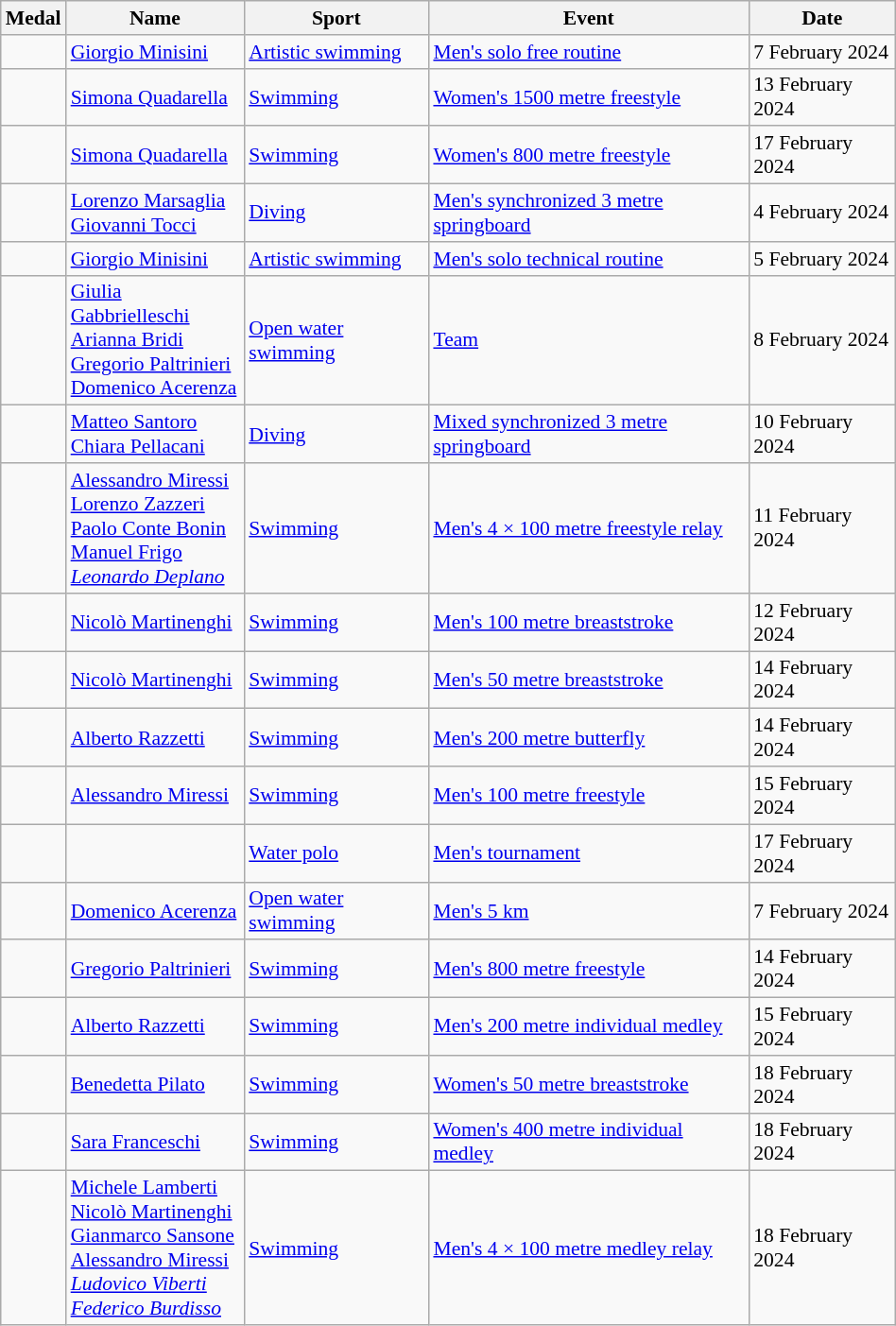<table class="wikitable sortable" style="font-size:90%; width:50%;">
<tr>
<th>Medal</th>
<th>Name</th>
<th>Sport</th>
<th>Event</th>
<th>Date</th>
</tr>
<tr>
<td></td>
<td><a href='#'>Giorgio Minisini</a></td>
<td><a href='#'>Artistic swimming</a></td>
<td><a href='#'>Men's solo free routine</a></td>
<td>7 February 2024</td>
</tr>
<tr>
<td></td>
<td><a href='#'>Simona Quadarella</a></td>
<td><a href='#'>Swimming</a></td>
<td><a href='#'>Women's 1500 metre freestyle</a></td>
<td>13 February 2024</td>
</tr>
<tr>
<td></td>
<td><a href='#'>Simona Quadarella</a></td>
<td><a href='#'>Swimming</a></td>
<td><a href='#'>Women's 800 metre freestyle</a></td>
<td>17 February 2024</td>
</tr>
<tr>
<td></td>
<td><a href='#'>Lorenzo Marsaglia</a><br><a href='#'>Giovanni Tocci</a></td>
<td><a href='#'>Diving</a></td>
<td><a href='#'>Men's synchronized 3 metre springboard</a></td>
<td>4 February 2024</td>
</tr>
<tr>
<td></td>
<td><a href='#'>Giorgio Minisini</a></td>
<td><a href='#'>Artistic swimming</a></td>
<td><a href='#'>Men's solo technical routine</a></td>
<td>5 February 2024</td>
</tr>
<tr>
<td></td>
<td><a href='#'>Giulia Gabbrielleschi</a><br><a href='#'>Arianna Bridi</a><br><a href='#'>Gregorio Paltrinieri</a><br><a href='#'>Domenico Acerenza</a></td>
<td><a href='#'>Open water swimming</a></td>
<td><a href='#'>Team</a></td>
<td>8 February 2024</td>
</tr>
<tr>
<td></td>
<td><a href='#'>Matteo Santoro</a><br><a href='#'>Chiara Pellacani</a></td>
<td><a href='#'>Diving</a></td>
<td><a href='#'>Mixed synchronized 3 metre springboard</a></td>
<td>10 February 2024</td>
</tr>
<tr>
<td></td>
<td><a href='#'>Alessandro Miressi</a><br><a href='#'>Lorenzo Zazzeri</a><br><a href='#'>Paolo Conte Bonin</a><br><a href='#'>Manuel Frigo</a><br><em><a href='#'>Leonardo Deplano</a></em></td>
<td><a href='#'>Swimming</a></td>
<td><a href='#'>Men's 4 × 100 metre freestyle relay</a></td>
<td>11 February 2024</td>
</tr>
<tr>
<td></td>
<td><a href='#'>Nicolò Martinenghi</a></td>
<td><a href='#'>Swimming</a></td>
<td><a href='#'>Men's 100 metre breaststroke</a></td>
<td>12 February 2024</td>
</tr>
<tr>
<td></td>
<td><a href='#'>Nicolò Martinenghi</a></td>
<td><a href='#'>Swimming</a></td>
<td><a href='#'>Men's 50 metre breaststroke</a></td>
<td>14 February 2024</td>
</tr>
<tr>
<td></td>
<td><a href='#'>Alberto Razzetti</a></td>
<td><a href='#'>Swimming</a></td>
<td><a href='#'>Men's 200 metre butterfly</a></td>
<td>14 February 2024</td>
</tr>
<tr>
<td></td>
<td><a href='#'>Alessandro Miressi</a></td>
<td><a href='#'>Swimming</a></td>
<td><a href='#'>Men's 100 metre freestyle</a></td>
<td>15 February 2024</td>
</tr>
<tr>
<td></td>
<td><br></td>
<td><a href='#'>Water polo</a></td>
<td><a href='#'>Men's tournament</a></td>
<td>17 February 2024</td>
</tr>
<tr>
<td></td>
<td><a href='#'>Domenico Acerenza</a></td>
<td><a href='#'>Open water swimming</a></td>
<td><a href='#'>Men's 5 km</a></td>
<td>7 February 2024</td>
</tr>
<tr>
<td></td>
<td><a href='#'>Gregorio Paltrinieri</a></td>
<td><a href='#'>Swimming</a></td>
<td><a href='#'>Men's 800 metre freestyle</a></td>
<td>14 February 2024</td>
</tr>
<tr>
<td></td>
<td><a href='#'>Alberto Razzetti</a></td>
<td><a href='#'>Swimming</a></td>
<td><a href='#'>Men's 200 metre individual medley</a></td>
<td>15 February 2024</td>
</tr>
<tr>
<td></td>
<td><a href='#'>Benedetta Pilato</a></td>
<td><a href='#'>Swimming</a></td>
<td><a href='#'>Women's 50 metre breaststroke</a></td>
<td>18 February 2024</td>
</tr>
<tr>
<td></td>
<td><a href='#'>Sara Franceschi</a></td>
<td><a href='#'>Swimming</a></td>
<td><a href='#'>Women's 400 metre individual medley</a></td>
<td>18 February 2024</td>
</tr>
<tr>
<td></td>
<td><a href='#'>Michele Lamberti</a><br><a href='#'>Nicolò Martinenghi</a><br><a href='#'>Gianmarco Sansone</a><br><a href='#'>Alessandro Miressi</a><br><em><a href='#'>Ludovico Viberti</a><br><a href='#'>Federico Burdisso</a></em></td>
<td><a href='#'>Swimming</a></td>
<td><a href='#'>Men's 4 × 100 metre medley relay</a></td>
<td>18 February 2024</td>
</tr>
</table>
